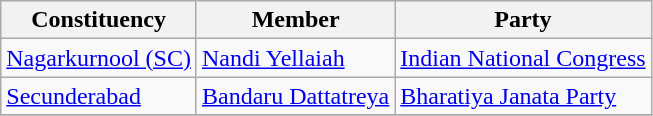<table class="wikitable sortable">
<tr>
<th>Constituency</th>
<th>Member</th>
<th>Party</th>
</tr>
<tr>
<td><a href='#'>Nagarkurnool (SC)</a></td>
<td><a href='#'>Nandi Yellaiah</a></td>
<td><a href='#'>Indian National Congress</a></td>
</tr>
<tr>
<td><a href='#'>Secunderabad</a></td>
<td><a href='#'>Bandaru Dattatreya</a></td>
<td><a href='#'>Bharatiya Janata Party</a></td>
</tr>
<tr>
</tr>
</table>
